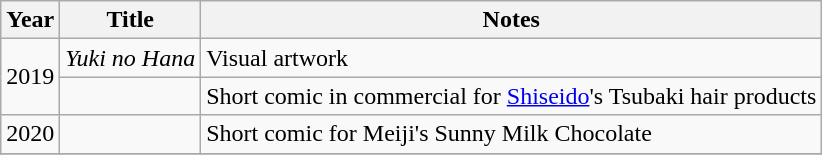<table class="wikitable sortable">
<tr>
<th>Year</th>
<th>Title</th>
<th class="unsortable">Notes</th>
</tr>
<tr>
<td rowspan="2">2019</td>
<td><em>Yuki no Hana</em></td>
<td>Visual artwork</td>
</tr>
<tr>
<td></td>
<td>Short comic in commercial for <a href='#'>Shiseido</a>'s Tsubaki hair products</td>
</tr>
<tr>
<td>2020</td>
<td></td>
<td>Short comic for Meiji's Sunny Milk Chocolate</td>
</tr>
<tr>
</tr>
</table>
